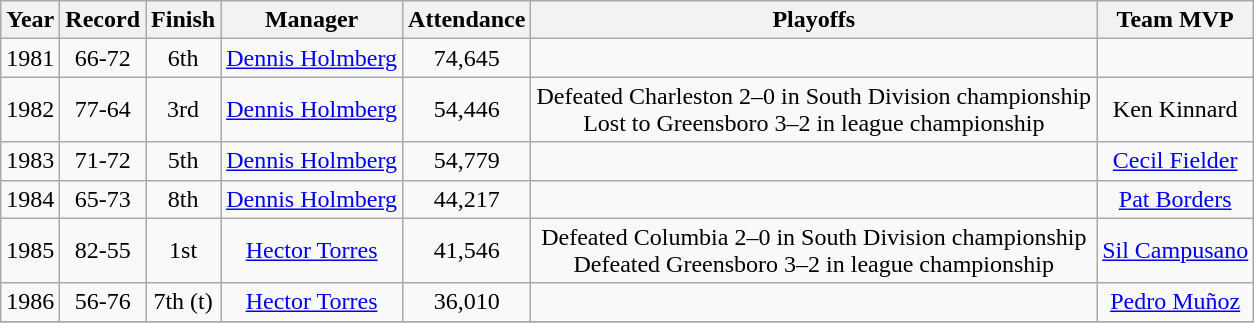<table class="wikitable" style="text-align:center">
<tr>
<th>Year</th>
<th>Record</th>
<th>Finish</th>
<th>Manager</th>
<th>Attendance</th>
<th>Playoffs</th>
<th>Team MVP</th>
</tr>
<tr>
<td>1981</td>
<td>66-72</td>
<td>6th</td>
<td><a href='#'>Dennis Holmberg</a></td>
<td>74,645</td>
<td></td>
<td></td>
</tr>
<tr>
<td>1982</td>
<td>77-64</td>
<td>3rd</td>
<td><a href='#'>Dennis Holmberg</a></td>
<td>54,446</td>
<td>Defeated Charleston 2–0 in South Division championship <br> Lost to Greensboro 3–2 in league championship</td>
<td>Ken Kinnard</td>
</tr>
<tr>
<td>1983</td>
<td>71-72</td>
<td>5th</td>
<td><a href='#'>Dennis Holmberg</a></td>
<td>54,779</td>
<td></td>
<td><a href='#'>Cecil Fielder</a></td>
</tr>
<tr>
<td>1984</td>
<td>65-73</td>
<td>8th</td>
<td><a href='#'>Dennis Holmberg</a></td>
<td>44,217</td>
<td></td>
<td><a href='#'>Pat Borders</a></td>
</tr>
<tr>
<td>1985</td>
<td>82-55</td>
<td>1st</td>
<td><a href='#'>Hector Torres</a></td>
<td>41,546</td>
<td>Defeated Columbia 2–0 in South Division championship <br> Defeated Greensboro 3–2 in league championship</td>
<td><a href='#'>Sil Campusano</a></td>
</tr>
<tr>
<td>1986</td>
<td>56-76</td>
<td>7th (t)</td>
<td><a href='#'>Hector Torres</a></td>
<td>36,010</td>
<td></td>
<td><a href='#'>Pedro Muñoz</a></td>
</tr>
<tr>
</tr>
</table>
